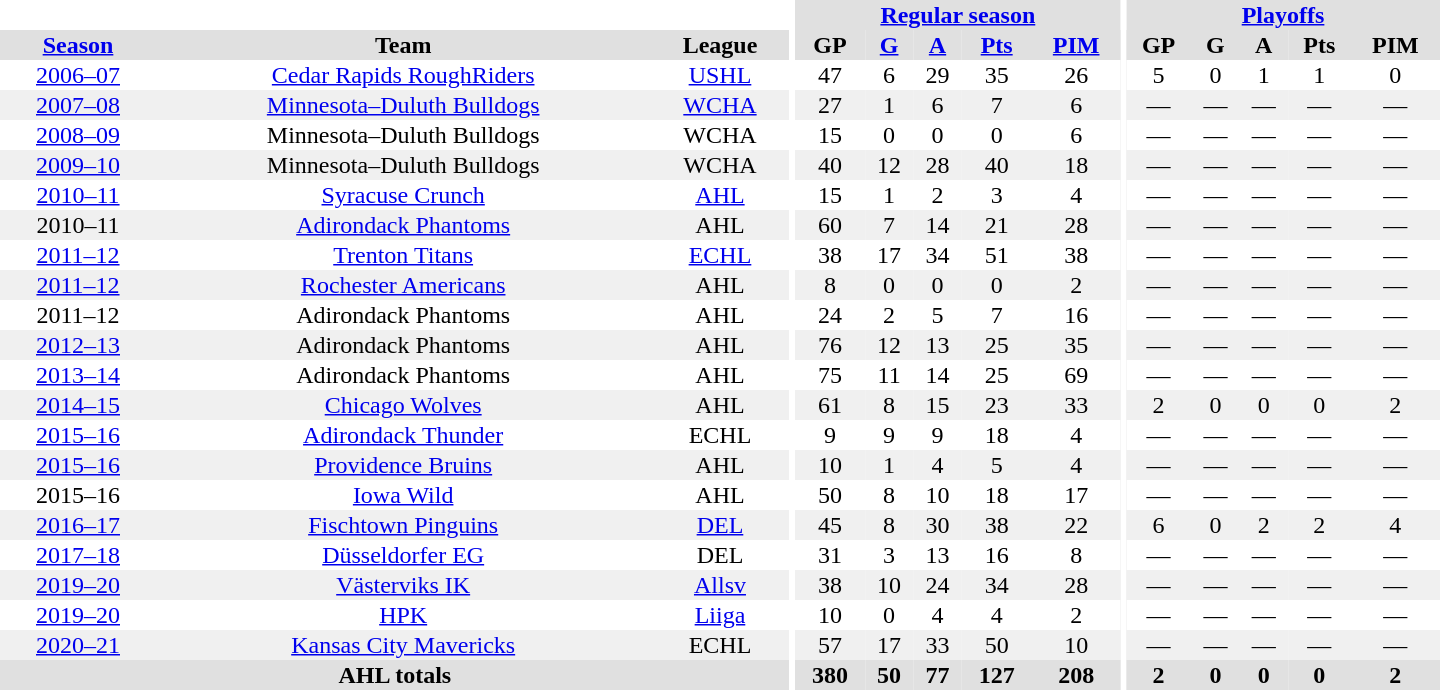<table border="0" cellpadding="1" cellspacing="0" style="text-align:center; width:60em">
<tr bgcolor="#e0e0e0">
<th colspan="3" bgcolor="#ffffff"></th>
<th rowspan="99" bgcolor="#ffffff"></th>
<th colspan="5"><a href='#'>Regular season</a></th>
<th rowspan="99" bgcolor="#ffffff"></th>
<th colspan="5"><a href='#'>Playoffs</a></th>
</tr>
<tr bgcolor="#e0e0e0">
<th><a href='#'>Season</a></th>
<th>Team</th>
<th>League</th>
<th>GP</th>
<th><a href='#'>G</a></th>
<th><a href='#'>A</a></th>
<th><a href='#'>Pts</a></th>
<th><a href='#'>PIM</a></th>
<th>GP</th>
<th>G</th>
<th>A</th>
<th>Pts</th>
<th>PIM</th>
</tr>
<tr ALIGN="center">
<td><a href='#'>2006–07</a></td>
<td><a href='#'>Cedar Rapids RoughRiders</a></td>
<td><a href='#'>USHL</a></td>
<td>47</td>
<td>6</td>
<td>29</td>
<td>35</td>
<td>26</td>
<td>5</td>
<td>0</td>
<td>1</td>
<td>1</td>
<td>0</td>
</tr>
<tr ALIGN="center" bgcolor="#f0f0f0">
<td><a href='#'>2007–08</a></td>
<td><a href='#'>Minnesota–Duluth Bulldogs</a></td>
<td><a href='#'>WCHA</a></td>
<td>27</td>
<td>1</td>
<td>6</td>
<td>7</td>
<td>6</td>
<td>—</td>
<td>—</td>
<td>—</td>
<td>—</td>
<td>—</td>
</tr>
<tr ALIGN="center">
<td><a href='#'>2008–09</a></td>
<td>Minnesota–Duluth Bulldogs</td>
<td>WCHA</td>
<td>15</td>
<td>0</td>
<td>0</td>
<td>0</td>
<td>6</td>
<td>—</td>
<td>—</td>
<td>—</td>
<td>—</td>
<td>—</td>
</tr>
<tr ALIGN="center" bgcolor="#f0f0f0">
<td><a href='#'>2009–10</a></td>
<td>Minnesota–Duluth Bulldogs</td>
<td>WCHA</td>
<td>40</td>
<td>12</td>
<td>28</td>
<td>40</td>
<td>18</td>
<td>—</td>
<td>—</td>
<td>—</td>
<td>—</td>
<td>—</td>
</tr>
<tr ALIGN="center">
<td><a href='#'>2010–11</a></td>
<td><a href='#'>Syracuse Crunch</a></td>
<td><a href='#'>AHL</a></td>
<td>15</td>
<td>1</td>
<td>2</td>
<td>3</td>
<td>4</td>
<td>—</td>
<td>—</td>
<td>—</td>
<td>—</td>
<td>—</td>
</tr>
<tr ALIGN="center" bgcolor="#f0f0f0">
<td>2010–11</td>
<td><a href='#'>Adirondack Phantoms</a></td>
<td>AHL</td>
<td>60</td>
<td>7</td>
<td>14</td>
<td>21</td>
<td>28</td>
<td>—</td>
<td>—</td>
<td>—</td>
<td>—</td>
<td>—</td>
</tr>
<tr ALIGN="center">
<td><a href='#'>2011–12</a></td>
<td><a href='#'>Trenton Titans</a></td>
<td><a href='#'>ECHL</a></td>
<td>38</td>
<td>17</td>
<td>34</td>
<td>51</td>
<td>38</td>
<td>—</td>
<td>—</td>
<td>—</td>
<td>—</td>
<td>—</td>
</tr>
<tr ALIGN="center" bgcolor="#f0f0f0">
<td><a href='#'>2011–12</a></td>
<td><a href='#'>Rochester Americans</a></td>
<td>AHL</td>
<td>8</td>
<td>0</td>
<td>0</td>
<td>0</td>
<td>2</td>
<td>—</td>
<td>—</td>
<td>—</td>
<td>—</td>
<td>—</td>
</tr>
<tr ALIGN="center">
<td>2011–12</td>
<td>Adirondack Phantoms</td>
<td>AHL</td>
<td>24</td>
<td>2</td>
<td>5</td>
<td>7</td>
<td>16</td>
<td>—</td>
<td>—</td>
<td>—</td>
<td>—</td>
<td>—</td>
</tr>
<tr ALIGN="center" bgcolor="#f0f0f0">
<td><a href='#'>2012–13</a></td>
<td>Adirondack Phantoms</td>
<td>AHL</td>
<td>76</td>
<td>12</td>
<td>13</td>
<td>25</td>
<td>35</td>
<td>—</td>
<td>—</td>
<td>—</td>
<td>—</td>
<td>—</td>
</tr>
<tr ALIGN="center">
<td><a href='#'>2013–14</a></td>
<td>Adirondack Phantoms</td>
<td>AHL</td>
<td>75</td>
<td>11</td>
<td>14</td>
<td>25</td>
<td>69</td>
<td>—</td>
<td>—</td>
<td>—</td>
<td>—</td>
<td>—</td>
</tr>
<tr ALIGN="center" bgcolor="#f0f0f0">
<td><a href='#'>2014–15</a></td>
<td><a href='#'>Chicago Wolves</a></td>
<td>AHL</td>
<td>61</td>
<td>8</td>
<td>15</td>
<td>23</td>
<td>33</td>
<td>2</td>
<td>0</td>
<td>0</td>
<td>0</td>
<td>2</td>
</tr>
<tr ALIGN="center">
<td><a href='#'>2015–16</a></td>
<td><a href='#'>Adirondack Thunder</a></td>
<td>ECHL</td>
<td>9</td>
<td>9</td>
<td>9</td>
<td>18</td>
<td>4</td>
<td>—</td>
<td>—</td>
<td>—</td>
<td>—</td>
<td>—</td>
</tr>
<tr ALIGN="center" bgcolor="#f0f0f0">
<td><a href='#'>2015–16</a></td>
<td><a href='#'>Providence Bruins</a></td>
<td>AHL</td>
<td>10</td>
<td>1</td>
<td>4</td>
<td>5</td>
<td>4</td>
<td>—</td>
<td>—</td>
<td>—</td>
<td>—</td>
<td>—</td>
</tr>
<tr ALIGN="center">
<td>2015–16</td>
<td><a href='#'>Iowa Wild</a></td>
<td>AHL</td>
<td>50</td>
<td>8</td>
<td>10</td>
<td>18</td>
<td>17</td>
<td>—</td>
<td>—</td>
<td>—</td>
<td>—</td>
<td>—</td>
</tr>
<tr ALIGN="center" bgcolor="#f0f0f0">
<td><a href='#'>2016–17</a></td>
<td><a href='#'>Fischtown Pinguins</a></td>
<td><a href='#'>DEL</a></td>
<td>45</td>
<td>8</td>
<td>30</td>
<td>38</td>
<td>22</td>
<td>6</td>
<td>0</td>
<td>2</td>
<td>2</td>
<td>4</td>
</tr>
<tr ALIGN="center">
<td><a href='#'>2017–18</a></td>
<td><a href='#'>Düsseldorfer EG</a></td>
<td>DEL</td>
<td>31</td>
<td>3</td>
<td>13</td>
<td>16</td>
<td>8</td>
<td>—</td>
<td>—</td>
<td>—</td>
<td>—</td>
<td>—</td>
</tr>
<tr ALIGN="center" bgcolor="#f0f0f0">
<td><a href='#'>2019–20</a></td>
<td><a href='#'>Västerviks IK</a></td>
<td><a href='#'>Allsv</a></td>
<td>38</td>
<td>10</td>
<td>24</td>
<td>34</td>
<td>28</td>
<td>—</td>
<td>—</td>
<td>—</td>
<td>—</td>
<td>—</td>
</tr>
<tr ALIGN="center">
<td><a href='#'>2019–20</a></td>
<td><a href='#'>HPK</a></td>
<td><a href='#'>Liiga</a></td>
<td>10</td>
<td>0</td>
<td>4</td>
<td>4</td>
<td>2</td>
<td>—</td>
<td>—</td>
<td>—</td>
<td>—</td>
<td>—</td>
</tr>
<tr ALIGN="center" bgcolor="#f0f0f0">
<td><a href='#'>2020–21</a></td>
<td><a href='#'>Kansas City Mavericks</a></td>
<td>ECHL</td>
<td>57</td>
<td>17</td>
<td>33</td>
<td>50</td>
<td>10</td>
<td>—</td>
<td>—</td>
<td>—</td>
<td>—</td>
<td>—</td>
</tr>
<tr ALIGN="center" bgcolor="#e0e0e0">
<th colspan="3">AHL totals</th>
<th>380</th>
<th>50</th>
<th>77</th>
<th>127</th>
<th>208</th>
<th>2</th>
<th>0</th>
<th>0</th>
<th>0</th>
<th>2</th>
</tr>
</table>
